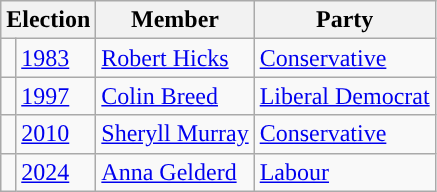<table class="wikitable">
<tr>
<th colspan="2">Election</th>
<th>Member</th>
<th>Party</th>
</tr>
<tr>
<td style="color:inherit;background-color: "></td>
<td><a href='#'>1983</a></td>
<td><a href='#'>Robert Hicks</a></td>
<td><a href='#'>Conservative</a></td>
</tr>
<tr>
<td style="color:inherit;background-color: "></td>
<td><a href='#'>1997</a></td>
<td><a href='#'>Colin Breed</a></td>
<td><a href='#'>Liberal Democrat</a></td>
</tr>
<tr>
<td style="color:inherit;background-color: "></td>
<td><a href='#'>2010</a></td>
<td><a href='#'>Sheryll Murray</a></td>
<td><a href='#'>Conservative</a></td>
</tr>
<tr>
<td style="color:inherit;background-color: "></td>
<td><a href='#'>2024</a></td>
<td><a href='#'>Anna Gelderd</a></td>
<td><a href='#'>Labour</a></td>
</tr>
</table>
